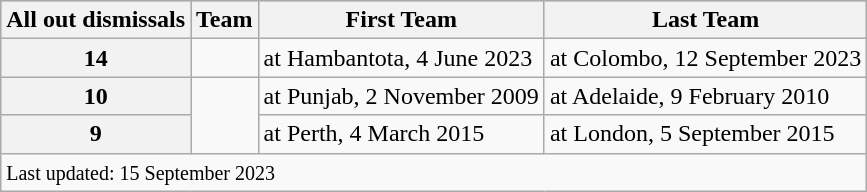<table class="wikitable plainrowheaders sortable">
<tr style="background:#9cf;">
<th>All out dismissals</th>
<th>Team</th>
<th>First Team</th>
<th>Last Team</th>
</tr>
<tr>
<th>14</th>
<td></td>
<td> at Hambantota, 4 June 2023</td>
<td> at Colombo, 12 September 2023</td>
</tr>
<tr>
<th>10</th>
<td rowspan=2></td>
<td> at Punjab, 2 November 2009</td>
<td> at Adelaide, 9 February 2010</td>
</tr>
<tr>
<th>9</th>
<td> at Perth, 4 March 2015</td>
<td> at London, 5 September 2015</td>
</tr>
<tr>
<td colspan="4"><small>Last updated: 15 September 2023</small></td>
</tr>
</table>
